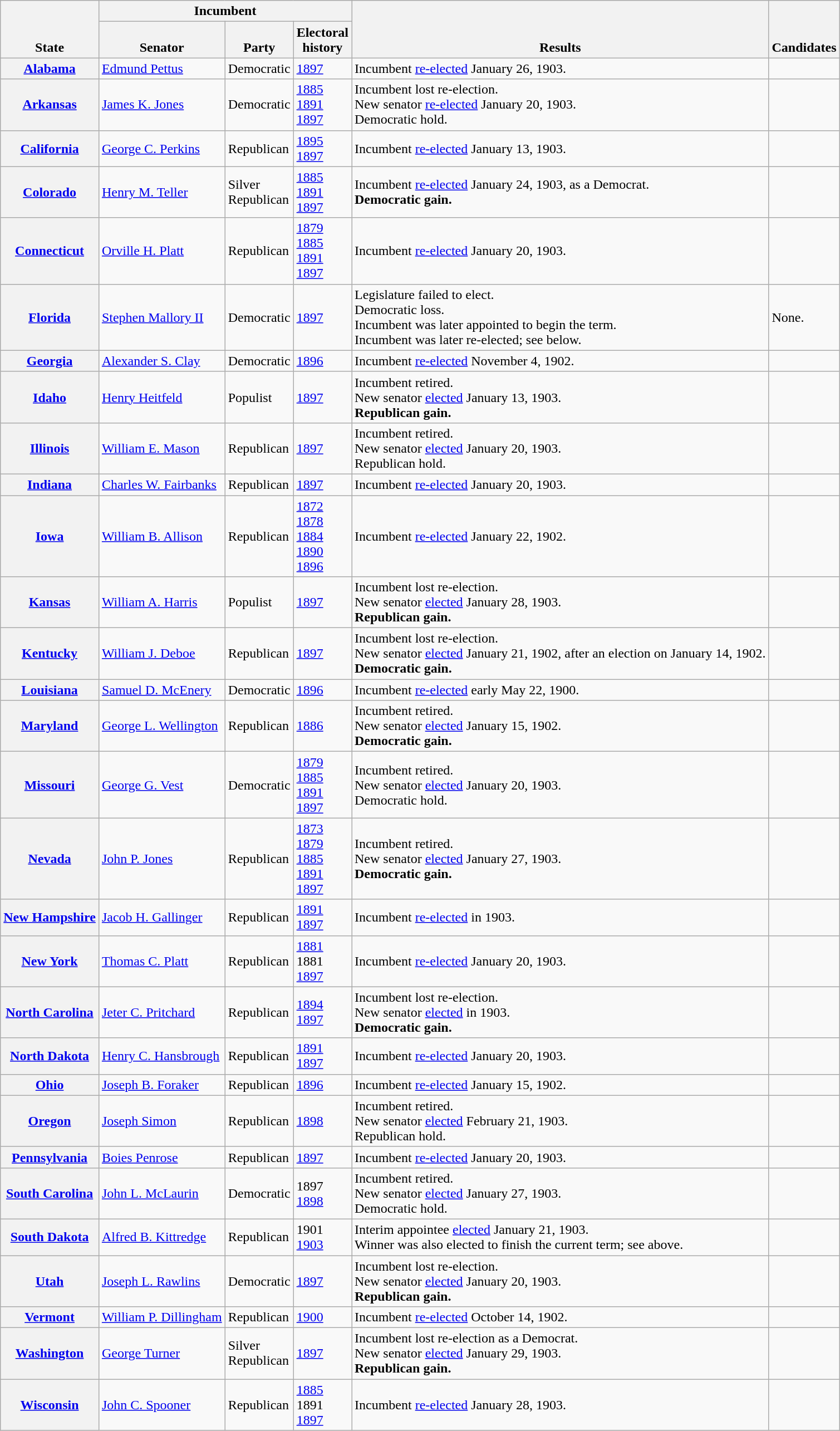<table class=wikitable>
<tr valign=bottom>
<th rowspan=2>State</th>
<th colspan=3>Incumbent</th>
<th rowspan=2>Results</th>
<th rowspan=2>Candidates</th>
</tr>
<tr valign=bottom>
<th>Senator</th>
<th>Party</th>
<th>Electoral<br>history</th>
</tr>
<tr>
<th><a href='#'>Alabama</a></th>
<td><a href='#'>Edmund Pettus</a></td>
<td>Democratic</td>
<td><a href='#'>1897</a></td>
<td>Incumbent <a href='#'>re-elected</a> January 26, 1903.</td>
<td nowrap></td>
</tr>
<tr>
<th><a href='#'>Arkansas</a></th>
<td><a href='#'>James K. Jones</a></td>
<td>Democratic</td>
<td><a href='#'>1885</a><br><a href='#'>1891</a><br><a href='#'>1897</a></td>
<td>Incumbent lost re-election.<br>New senator <a href='#'>re-elected</a> January 20, 1903.<br>Democratic hold.</td>
<td nowrap></td>
</tr>
<tr>
<th><a href='#'>California</a></th>
<td><a href='#'>George C. Perkins</a></td>
<td>Republican</td>
<td><a href='#'>1895 </a><br><a href='#'>1897</a></td>
<td>Incumbent <a href='#'>re-elected</a> January 13, 1903.</td>
<td nowrap></td>
</tr>
<tr>
<th><a href='#'>Colorado</a></th>
<td><a href='#'>Henry M. Teller</a></td>
<td>Silver<br>Republican</td>
<td><a href='#'>1885</a><br><a href='#'>1891</a><br><a href='#'>1897</a></td>
<td>Incumbent <a href='#'>re-elected</a> January 24, 1903, as a Democrat.<br><strong>Democratic gain.</strong></td>
<td nowrap></td>
</tr>
<tr>
<th><a href='#'>Connecticut</a></th>
<td><a href='#'>Orville H. Platt</a></td>
<td>Republican</td>
<td><a href='#'>1879</a><br><a href='#'>1885</a><br><a href='#'>1891</a><br><a href='#'>1897</a></td>
<td>Incumbent <a href='#'>re-elected</a> January 20, 1903.</td>
<td nowrap></td>
</tr>
<tr>
<th><a href='#'>Florida</a></th>
<td><a href='#'>Stephen Mallory II</a></td>
<td>Democratic</td>
<td><a href='#'>1897</a></td>
<td>Legislature failed to elect.<br>Democratic loss.<br>Incumbent was later appointed to begin the term.<br>Incumbent was later re-elected; see below.</td>
<td>None.</td>
</tr>
<tr>
<th><a href='#'>Georgia</a></th>
<td><a href='#'>Alexander S. Clay</a></td>
<td>Democratic</td>
<td><a href='#'>1896</a></td>
<td>Incumbent <a href='#'>re-elected</a> November 4, 1902.</td>
<td nowrap></td>
</tr>
<tr>
<th><a href='#'>Idaho</a></th>
<td><a href='#'>Henry Heitfeld</a></td>
<td>Populist</td>
<td><a href='#'>1897</a></td>
<td>Incumbent retired.<br>New senator <a href='#'>elected</a> January 13, 1903.<br><strong>Republican gain.</strong></td>
<td nowrap></td>
</tr>
<tr>
<th><a href='#'>Illinois</a></th>
<td><a href='#'>William E. Mason</a></td>
<td>Republican</td>
<td><a href='#'>1897</a></td>
<td>Incumbent retired.<br>New senator <a href='#'>elected</a> January 20, 1903.<br>Republican hold.</td>
<td nowrap></td>
</tr>
<tr>
<th><a href='#'>Indiana</a></th>
<td><a href='#'>Charles W. Fairbanks</a></td>
<td>Republican</td>
<td><a href='#'>1897</a></td>
<td>Incumbent <a href='#'>re-elected</a> January 20, 1903.</td>
<td nowrap></td>
</tr>
<tr>
<th><a href='#'>Iowa</a></th>
<td><a href='#'>William B. Allison</a></td>
<td>Republican</td>
<td><a href='#'>1872</a><br><a href='#'>1878</a><br><a href='#'>1884</a><br><a href='#'>1890</a><br><a href='#'>1896</a></td>
<td>Incumbent <a href='#'>re-elected</a> January 22, 1902.</td>
<td nowrap></td>
</tr>
<tr>
<th><a href='#'>Kansas</a></th>
<td><a href='#'>William A. Harris</a></td>
<td>Populist</td>
<td><a href='#'>1897</a></td>
<td>Incumbent lost re-election.<br>New senator <a href='#'>elected</a> January 28, 1903.<br><strong>Republican gain.</strong></td>
<td nowrap></td>
</tr>
<tr>
<th><a href='#'>Kentucky</a></th>
<td><a href='#'>William J. Deboe</a></td>
<td>Republican</td>
<td><a href='#'>1897</a></td>
<td>Incumbent lost re-election.<br>New senator <a href='#'>elected</a> January 21, 1902, after an election on January 14, 1902.<br><strong>Democratic gain.</strong></td>
<td nowrap></td>
</tr>
<tr>
<th><a href='#'>Louisiana</a></th>
<td><a href='#'>Samuel D. McEnery</a></td>
<td>Democratic</td>
<td><a href='#'>1896</a></td>
<td>Incumbent <a href='#'>re-elected</a> early May 22, 1900.</td>
<td nowrap></td>
</tr>
<tr>
<th><a href='#'>Maryland</a></th>
<td><a href='#'>George L. Wellington</a></td>
<td>Republican</td>
<td><a href='#'>1886</a></td>
<td>Incumbent retired.<br>New senator <a href='#'>elected</a> January 15, 1902.<br><strong>Democratic gain.</strong></td>
<td nowrap></td>
</tr>
<tr>
<th><a href='#'>Missouri</a></th>
<td><a href='#'>George G. Vest</a></td>
<td>Democratic</td>
<td><a href='#'>1879</a><br><a href='#'>1885</a><br><a href='#'>1891</a><br><a href='#'>1897</a></td>
<td>Incumbent retired.<br>New senator <a href='#'>elected</a> January 20, 1903.<br>Democratic hold.</td>
<td nowrap></td>
</tr>
<tr>
<th><a href='#'>Nevada</a></th>
<td><a href='#'>John P. Jones</a></td>
<td>Republican</td>
<td><a href='#'>1873</a><br><a href='#'>1879</a><br><a href='#'>1885</a><br><a href='#'>1891</a><br><a href='#'>1897</a></td>
<td>Incumbent retired.<br>New senator <a href='#'>elected</a> January 27, 1903.<br><strong>Democratic gain.</strong></td>
<td nowrap></td>
</tr>
<tr>
<th><a href='#'>New Hampshire</a></th>
<td><a href='#'>Jacob H. Gallinger</a></td>
<td>Republican</td>
<td><a href='#'>1891</a><br><a href='#'>1897</a></td>
<td>Incumbent <a href='#'>re-elected</a> in 1903.</td>
<td nowrap></td>
</tr>
<tr>
<th><a href='#'>New York</a></th>
<td><a href='#'>Thomas C. Platt</a></td>
<td>Republican</td>
<td><a href='#'>1881</a><br>1881 <br><a href='#'>1897</a></td>
<td>Incumbent <a href='#'>re-elected</a> January 20, 1903.</td>
<td nowrap></td>
</tr>
<tr>
<th><a href='#'>North Carolina</a></th>
<td><a href='#'>Jeter C. Pritchard</a></td>
<td>Republican</td>
<td><a href='#'>1894 </a><br><a href='#'>1897</a></td>
<td>Incumbent lost re-election.<br>New senator <a href='#'>elected</a> in 1903.<br><strong>Democratic gain.</strong></td>
<td nowrap></td>
</tr>
<tr>
<th><a href='#'>North Dakota</a></th>
<td><a href='#'>Henry C. Hansbrough</a></td>
<td>Republican</td>
<td><a href='#'>1891</a><br><a href='#'>1897</a></td>
<td>Incumbent <a href='#'>re-elected</a> January 20, 1903.</td>
<td nowrap></td>
</tr>
<tr>
<th><a href='#'>Ohio</a></th>
<td><a href='#'>Joseph B. Foraker</a></td>
<td>Republican</td>
<td><a href='#'>1896</a></td>
<td>Incumbent <a href='#'>re-elected</a> January 15, 1902.</td>
<td nowrap></td>
</tr>
<tr>
<th><a href='#'>Oregon</a></th>
<td><a href='#'>Joseph Simon</a></td>
<td>Republican</td>
<td><a href='#'>1898 </a></td>
<td>Incumbent retired.<br>New senator <a href='#'>elected</a> February 21, 1903.<br>Republican hold.</td>
<td nowrap></td>
</tr>
<tr>
<th><a href='#'>Pennsylvania</a></th>
<td><a href='#'>Boies Penrose</a></td>
<td>Republican</td>
<td><a href='#'>1897</a></td>
<td>Incumbent <a href='#'>re-elected</a> January 20, 1903.</td>
<td nowrap></td>
</tr>
<tr>
<th><a href='#'>South Carolina</a></th>
<td><a href='#'>John L. McLaurin</a></td>
<td>Democratic</td>
<td>1897 <br><a href='#'>1898 </a></td>
<td>Incumbent retired.<br>New senator <a href='#'>elected</a> January 27, 1903.<br>Democratic hold.</td>
<td nowrap></td>
</tr>
<tr>
<th><a href='#'>South Dakota</a></th>
<td><a href='#'>Alfred B. Kittredge</a></td>
<td>Republican</td>
<td>1901 <br><a href='#'>1903 </a></td>
<td>Interim appointee <a href='#'>elected</a> January 21, 1903.<br>Winner was also elected to finish the current term; see above.</td>
<td nowrap></td>
</tr>
<tr>
<th><a href='#'>Utah</a></th>
<td><a href='#'>Joseph L. Rawlins</a></td>
<td>Democratic</td>
<td><a href='#'>1897</a></td>
<td>Incumbent lost re-election.<br>New senator <a href='#'>elected</a> January 20, 1903.<br><strong>Republican gain.</strong></td>
<td nowrap></td>
</tr>
<tr>
<th><a href='#'>Vermont</a></th>
<td><a href='#'>William P. Dillingham</a></td>
<td>Republican</td>
<td><a href='#'>1900 </a></td>
<td>Incumbent <a href='#'>re-elected</a> October 14, 1902.</td>
<td nowrap></td>
</tr>
<tr>
<th><a href='#'>Washington</a></th>
<td><a href='#'>George Turner</a></td>
<td>Silver<br>Republican</td>
<td><a href='#'>1897</a></td>
<td>Incumbent lost re-election as a Democrat.<br>New senator <a href='#'>elected</a> January 29, 1903.<br><strong>Republican gain.</strong></td>
<td nowrap></td>
</tr>
<tr>
<th><a href='#'>Wisconsin</a></th>
<td><a href='#'>John C. Spooner</a></td>
<td>Republican</td>
<td><a href='#'>1885</a><br>1891 <br><a href='#'>1897</a></td>
<td>Incumbent <a href='#'>re-elected</a> January 28, 1903.</td>
<td nowrap></td>
</tr>
</table>
